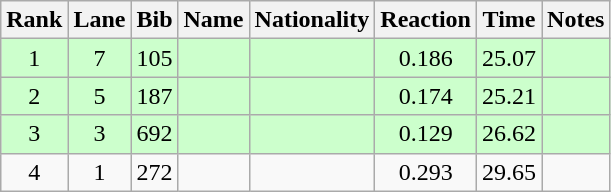<table class="wikitable sortable" style="text-align:center">
<tr>
<th>Rank</th>
<th>Lane</th>
<th>Bib</th>
<th>Name</th>
<th>Nationality</th>
<th>Reaction</th>
<th>Time</th>
<th>Notes</th>
</tr>
<tr bgcolor=ccffcc>
<td>1</td>
<td>7</td>
<td>105</td>
<td align=left></td>
<td align=left></td>
<td>0.186</td>
<td>25.07</td>
<td><strong></strong></td>
</tr>
<tr bgcolor=ccffcc>
<td>2</td>
<td>5</td>
<td>187</td>
<td align=left></td>
<td align=left></td>
<td>0.174</td>
<td>25.21</td>
<td><strong></strong></td>
</tr>
<tr bgcolor=ccffcc>
<td>3</td>
<td>3</td>
<td>692</td>
<td align=left></td>
<td align=left></td>
<td>0.129</td>
<td>26.62</td>
<td><strong></strong></td>
</tr>
<tr>
<td>4</td>
<td>1</td>
<td>272</td>
<td align=left></td>
<td align=left></td>
<td>0.293</td>
<td>29.65</td>
<td></td>
</tr>
</table>
